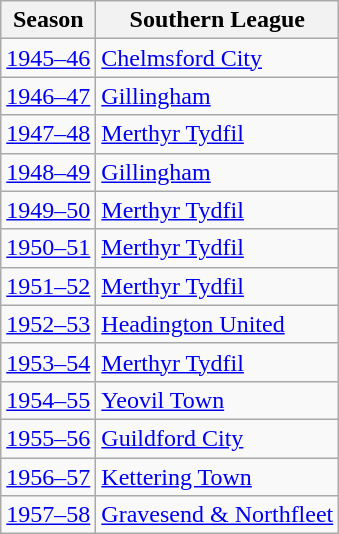<table class="wikitable" style="text-align: left">
<tr>
<th>Season</th>
<th>Southern League</th>
</tr>
<tr>
<td><a href='#'>1945–46</a></td>
<td><a href='#'>Chelmsford City</a></td>
</tr>
<tr>
<td><a href='#'>1946–47</a></td>
<td><a href='#'>Gillingham</a></td>
</tr>
<tr>
<td><a href='#'>1947–48</a></td>
<td><a href='#'>Merthyr Tydfil</a></td>
</tr>
<tr>
<td><a href='#'>1948–49</a></td>
<td><a href='#'>Gillingham</a></td>
</tr>
<tr>
<td><a href='#'>1949–50</a></td>
<td><a href='#'>Merthyr Tydfil</a></td>
</tr>
<tr>
<td><a href='#'>1950–51</a></td>
<td><a href='#'>Merthyr Tydfil</a></td>
</tr>
<tr>
<td><a href='#'>1951–52</a></td>
<td><a href='#'>Merthyr Tydfil</a></td>
</tr>
<tr>
<td><a href='#'>1952–53</a></td>
<td><a href='#'>Headington United</a></td>
</tr>
<tr>
<td><a href='#'>1953–54</a></td>
<td><a href='#'>Merthyr Tydfil</a></td>
</tr>
<tr>
<td><a href='#'>1954–55</a></td>
<td><a href='#'>Yeovil Town</a></td>
</tr>
<tr>
<td><a href='#'>1955–56</a></td>
<td><a href='#'>Guildford City</a></td>
</tr>
<tr>
<td><a href='#'>1956–57</a></td>
<td><a href='#'>Kettering Town</a></td>
</tr>
<tr>
<td><a href='#'>1957–58</a></td>
<td><a href='#'>Gravesend & Northfleet</a></td>
</tr>
</table>
